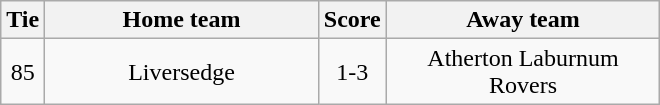<table class="wikitable" style="text-align:center;">
<tr>
<th width=20>Tie</th>
<th width=175>Home team</th>
<th width=20>Score</th>
<th width=175>Away team</th>
</tr>
<tr>
<td>85</td>
<td>Liversedge</td>
<td>1-3</td>
<td>Atherton Laburnum Rovers</td>
</tr>
</table>
